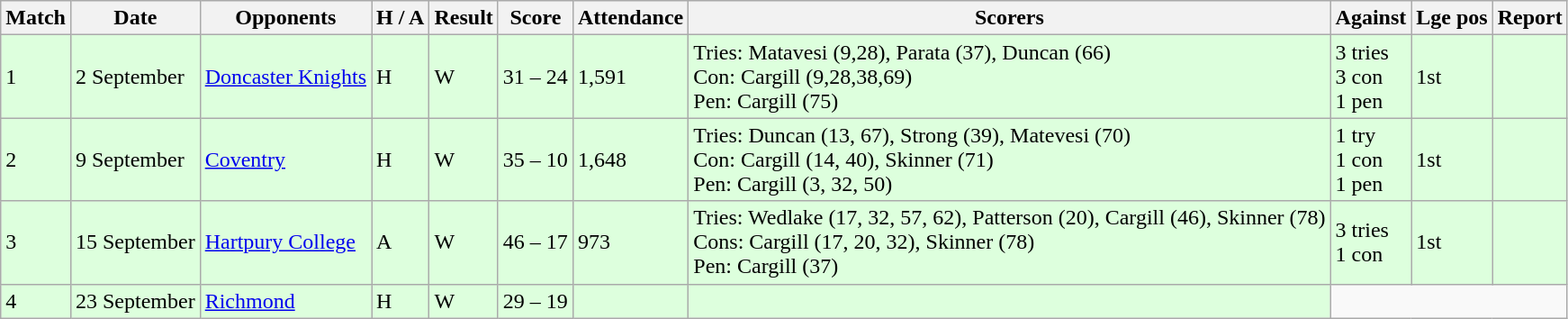<table class="wikitable" style="text-align:left">
<tr>
<th>Match</th>
<th>Date</th>
<th>Opponents</th>
<th>H / A</th>
<th>Result</th>
<th>Score</th>
<th>Attendance</th>
<th>Scorers</th>
<th>Against</th>
<th>Lge pos</th>
<th>Report</th>
</tr>
<tr bgcolor="#ddffdd">
<td>1</td>
<td>2 September</td>
<td><a href='#'>Doncaster Knights</a></td>
<td>H</td>
<td>W</td>
<td>31 – 24</td>
<td>1,591</td>
<td>Tries: Matavesi (9,28), Parata (37), Duncan (66)<br>Con: Cargill (9,28,38,69)<br>Pen: Cargill (75)</td>
<td>3 tries<br>3 con<br>1 pen</td>
<td>1st</td>
<td></td>
</tr>
<tr bgcolor="#ddffdd">
<td>2</td>
<td>9 September</td>
<td><a href='#'>Coventry</a></td>
<td>H</td>
<td>W</td>
<td>35 – 10</td>
<td>1,648</td>
<td>Tries: Duncan (13, 67), Strong (39), Matevesi (70)<br>Con: Cargill (14, 40), Skinner (71)<br>Pen: Cargill (3, 32, 50)</td>
<td>1 try<br>1 con<br>1 pen</td>
<td>1st</td>
<td></td>
</tr>
<tr bgcolor="#ddffdd">
<td>3</td>
<td>15 September</td>
<td><a href='#'>Hartpury College</a></td>
<td>A</td>
<td>W</td>
<td>46 – 17</td>
<td>973</td>
<td>Tries: Wedlake (17, 32, 57, 62), Patterson (20), Cargill (46), Skinner (78)<br>Cons: Cargill (17, 20, 32), Skinner (78)<br>Pen: Cargill (37)</td>
<td>3 tries<br>1 con</td>
<td>1st</td>
<td></td>
</tr>
<tr bgcolor="#ddffdd">
<td>4</td>
<td>23 September</td>
<td><a href='#'>Richmond</a></td>
<td>H</td>
<td>W</td>
<td>29 – 19</td>
<td></td>
<td></td>
</tr>
</table>
